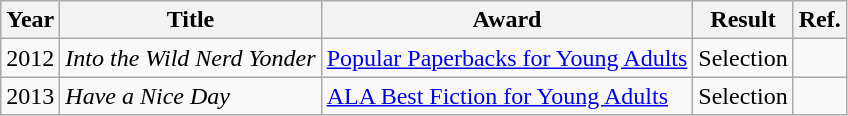<table class="wikitable">
<tr>
<th>Year</th>
<th>Title</th>
<th>Award</th>
<th>Result</th>
<th>Ref.</th>
</tr>
<tr>
<td>2012</td>
<td><em>Into the Wild Nerd Yonder</em></td>
<td><a href='#'>Popular Paperbacks for Young Adults</a></td>
<td>Selection</td>
<td></td>
</tr>
<tr>
<td>2013</td>
<td><em>Have a Nice Day</em></td>
<td><a href='#'>ALA Best Fiction for Young Adults</a></td>
<td>Selection</td>
<td></td>
</tr>
</table>
